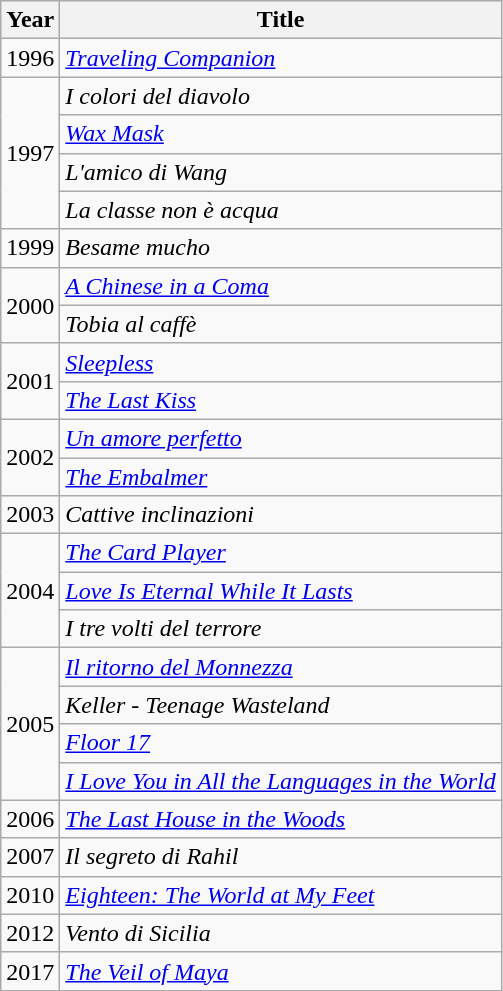<table class="wikitable">
<tr>
<th>Year</th>
<th>Title</th>
</tr>
<tr>
<td>1996</td>
<td><em><a href='#'>Traveling Companion</a></em></td>
</tr>
<tr>
<td rowspan="4">1997</td>
<td><em>I colori del diavolo</em></td>
</tr>
<tr>
<td><em><a href='#'>Wax Mask</a></em></td>
</tr>
<tr>
<td><em>L'amico di Wang</em></td>
</tr>
<tr>
<td><em>La classe non è acqua</em></td>
</tr>
<tr>
<td>1999</td>
<td><em>Besame mucho</em></td>
</tr>
<tr>
<td rowspan="2">2000</td>
<td><em><a href='#'>A Chinese in a Coma</a></em></td>
</tr>
<tr>
<td><em>Tobia al caffè</em></td>
</tr>
<tr>
<td rowspan="2">2001</td>
<td><em><a href='#'>Sleepless</a></em></td>
</tr>
<tr>
<td><em><a href='#'>The Last Kiss</a></em></td>
</tr>
<tr>
<td rowspan="2">2002</td>
<td><em><a href='#'>Un amore perfetto</a></em></td>
</tr>
<tr>
<td><em><a href='#'>The Embalmer</a></em></td>
</tr>
<tr>
<td>2003</td>
<td><em>Cattive inclinazioni</em></td>
</tr>
<tr>
<td rowspan="3">2004</td>
<td><em><a href='#'>The Card Player</a></em></td>
</tr>
<tr>
<td><em><a href='#'>Love Is Eternal While It Lasts</a></em></td>
</tr>
<tr>
<td><em>I tre volti del terrore</em></td>
</tr>
<tr>
<td rowspan="4">2005</td>
<td><em><a href='#'>Il ritorno del Monnezza</a></em></td>
</tr>
<tr>
<td><em>Keller - Teenage Wasteland</em></td>
</tr>
<tr>
<td><em><a href='#'>Floor 17</a></em></td>
</tr>
<tr>
<td><em><a href='#'>I Love You in All the Languages in the World</a></em></td>
</tr>
<tr>
<td>2006</td>
<td><em><a href='#'>The Last House in the Woods</a></em></td>
</tr>
<tr>
<td>2007</td>
<td><em>Il segreto di Rahil</em></td>
</tr>
<tr>
<td>2010</td>
<td><em><a href='#'>Eighteen: The World at My Feet</a></em></td>
</tr>
<tr>
<td>2012</td>
<td><em>Vento di Sicilia</em></td>
</tr>
<tr>
<td>2017</td>
<td><em><a href='#'>The Veil of Maya</a></em></td>
</tr>
</table>
